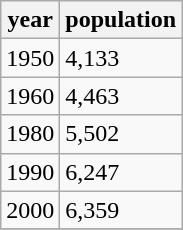<table class="wikitable">
<tr>
<th>year</th>
<th>population</th>
</tr>
<tr>
<td>1950</td>
<td>4,133</td>
</tr>
<tr>
<td>1960</td>
<td>4,463</td>
</tr>
<tr>
<td>1980</td>
<td>5,502</td>
</tr>
<tr>
<td>1990</td>
<td>6,247</td>
</tr>
<tr>
<td>2000</td>
<td>6,359</td>
</tr>
<tr>
</tr>
</table>
